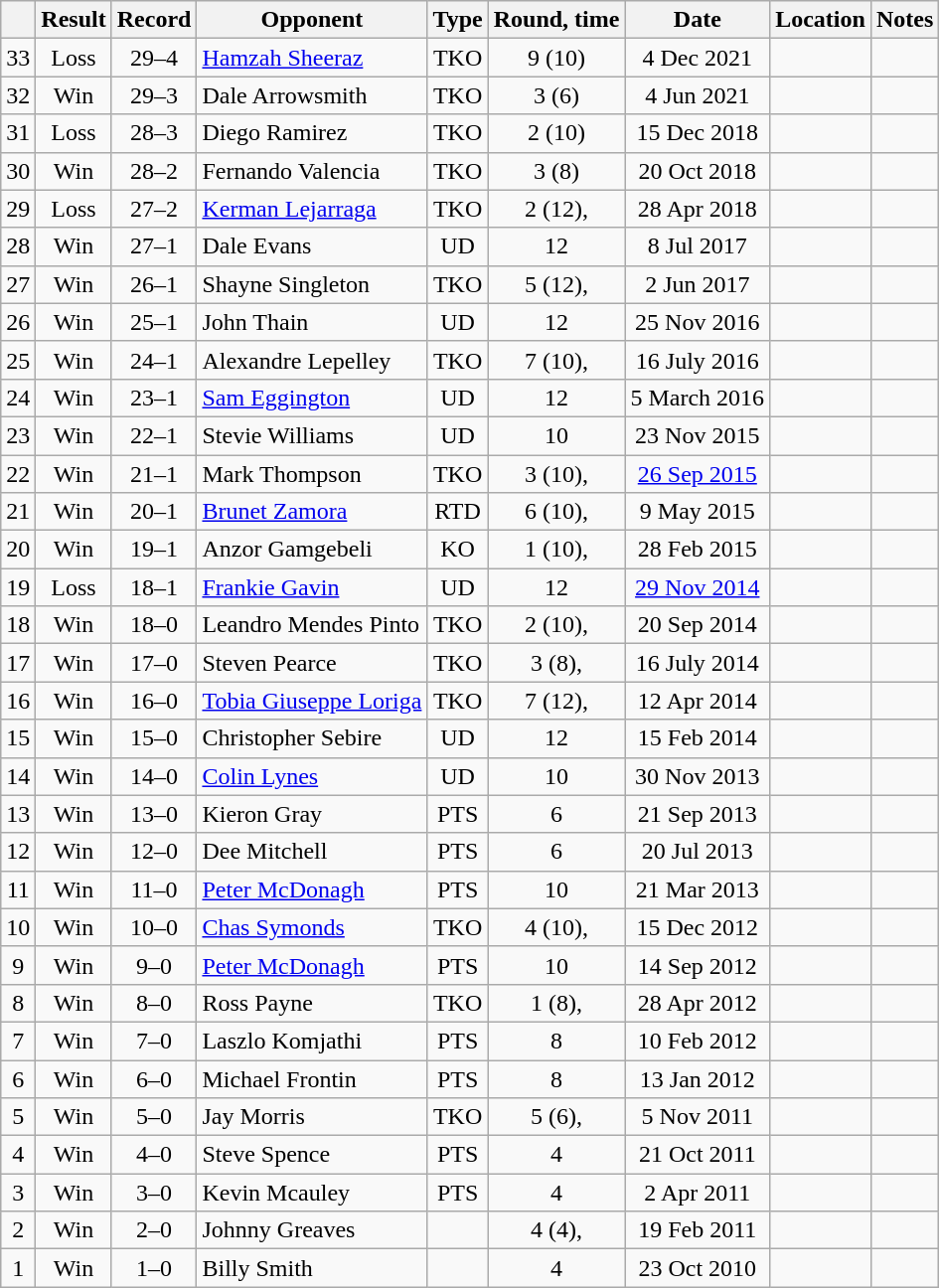<table class="wikitable" style="text-align:center">
<tr>
<th></th>
<th>Result</th>
<th>Record</th>
<th>Opponent</th>
<th>Type</th>
<th>Round, time</th>
<th>Date</th>
<th>Location</th>
<th>Notes</th>
</tr>
<tr>
<td>33</td>
<td>Loss</td>
<td>29–4</td>
<td align=left><a href='#'>Hamzah Sheeraz</a></td>
<td>TKO</td>
<td>9 (10)</td>
<td>4 Dec 2021</td>
<td align=left></td>
<td align=left></td>
</tr>
<tr>
<td>32</td>
<td>Win</td>
<td>29–3</td>
<td align=left>Dale Arrowsmith</td>
<td>TKO</td>
<td>3 (6)</td>
<td>4 Jun 2021</td>
<td align=left></td>
<td align=left></td>
</tr>
<tr>
<td>31</td>
<td>Loss</td>
<td>28–3</td>
<td align=left>Diego Ramirez</td>
<td>TKO</td>
<td>2 (10)</td>
<td>15 Dec 2018</td>
<td align=left></td>
<td align=left></td>
</tr>
<tr>
<td>30</td>
<td>Win</td>
<td>28–2</td>
<td style="text-align:left;">Fernando Valencia</td>
<td>TKO</td>
<td>3 (8)</td>
<td>20 Oct 2018</td>
<td style="text-align:left;"></td>
<td style="text-align:left;"></td>
</tr>
<tr>
<td>29</td>
<td>Loss</td>
<td>27–2</td>
<td style="text-align:left;"><a href='#'>Kerman Lejarraga</a></td>
<td>TKO</td>
<td>2 (12), </td>
<td>28 Apr 2018</td>
<td style="text-align:left;"></td>
<td style="text-align:left;"></td>
</tr>
<tr>
<td>28</td>
<td>Win</td>
<td>27–1</td>
<td style="text-align:left;">Dale Evans</td>
<td>UD</td>
<td>12</td>
<td>8 Jul 2017</td>
<td style="text-align:left;"></td>
<td style="text-align:left;"></td>
</tr>
<tr>
<td>27</td>
<td>Win</td>
<td>26–1</td>
<td style="text-align:left;">Shayne Singleton</td>
<td>TKO</td>
<td>5 (12), </td>
<td>2 Jun 2017</td>
<td style="text-align:left;"></td>
<td style="text-align:left;"></td>
</tr>
<tr>
<td>26</td>
<td>Win</td>
<td>25–1</td>
<td style="text-align:left;">John Thain</td>
<td>UD</td>
<td>12</td>
<td>25 Nov 2016</td>
<td style="text-align:left;"></td>
<td style="text-align:left;"></td>
</tr>
<tr>
<td>25</td>
<td>Win</td>
<td>24–1</td>
<td style="text-align:left;">Alexandre Lepelley</td>
<td>TKO</td>
<td>7 (10), </td>
<td>16 July 2016</td>
<td style="text-align:left;"></td>
<td style="text-align:left;"></td>
</tr>
<tr>
<td>24</td>
<td>Win</td>
<td>23–1</td>
<td style="text-align:left;"><a href='#'>Sam Eggington</a></td>
<td>UD</td>
<td>12</td>
<td>5 March 2016</td>
<td style="text-align:left;"></td>
<td style="text-align:left;"></td>
</tr>
<tr>
<td>23</td>
<td>Win</td>
<td>22–1</td>
<td style="text-align:left;">Stevie Williams</td>
<td>UD</td>
<td>10</td>
<td>23 Nov 2015</td>
<td style="text-align:left;"></td>
<td style="text-align:left;"></td>
</tr>
<tr>
<td>22</td>
<td>Win</td>
<td>21–1</td>
<td style="text-align:left;">Mark Thompson</td>
<td>TKO</td>
<td>3 (10), </td>
<td><a href='#'>26 Sep 2015</a></td>
<td style="text-align:left;"></td>
<td style="text-align:left;"></td>
</tr>
<tr>
<td>21</td>
<td>Win</td>
<td>20–1</td>
<td style="text-align:left;"><a href='#'>Brunet Zamora</a></td>
<td>RTD</td>
<td>6 (10),</td>
<td>9 May 2015</td>
<td style="text-align:left;"></td>
<td style="text-align:left;"></td>
</tr>
<tr>
<td>20</td>
<td>Win</td>
<td>19–1</td>
<td style="text-align:left;">Anzor Gamgebeli</td>
<td>KO</td>
<td>1 (10), </td>
<td>28 Feb 2015</td>
<td style="text-align:left;"></td>
<td style="text-align:left;"></td>
</tr>
<tr>
<td>19</td>
<td>Loss</td>
<td>18–1</td>
<td style="text-align:left;"><a href='#'>Frankie Gavin</a></td>
<td>UD</td>
<td>12</td>
<td><a href='#'>29 Nov 2014</a></td>
<td style="text-align:left;"></td>
<td style="text-align:left;"></td>
</tr>
<tr>
<td>18</td>
<td>Win</td>
<td>18–0</td>
<td style="text-align:left;">Leandro Mendes Pinto</td>
<td>TKO</td>
<td>2 (10), </td>
<td>20 Sep 2014</td>
<td style="text-align:left;"></td>
<td></td>
</tr>
<tr>
<td>17</td>
<td>Win</td>
<td>17–0</td>
<td style="text-align:left;">Steven Pearce</td>
<td>TKO</td>
<td>3 (8), </td>
<td>16 July 2014</td>
<td style="text-align:left;"></td>
<td></td>
</tr>
<tr>
<td>16</td>
<td>Win</td>
<td>16–0</td>
<td style="text-align:left;"><a href='#'>Tobia Giuseppe Loriga</a></td>
<td>TKO</td>
<td>7 (12), </td>
<td>12 Apr 2014</td>
<td style="text-align:left;"></td>
<td style="text-align:left;"></td>
</tr>
<tr>
<td>15</td>
<td>Win</td>
<td>15–0</td>
<td style="text-align:left;">Christopher Sebire</td>
<td>UD</td>
<td>12</td>
<td>15 Feb 2014</td>
<td style="text-align:left;"></td>
<td style="text-align:left;"></td>
</tr>
<tr>
<td>14</td>
<td>Win</td>
<td>14–0</td>
<td style="text-align:left;"><a href='#'>Colin Lynes</a></td>
<td>UD</td>
<td>10</td>
<td>30 Nov 2013</td>
<td style="text-align:left;"></td>
<td style="text-align:left;"></td>
</tr>
<tr>
<td>13</td>
<td>Win</td>
<td>13–0</td>
<td style="text-align:left;">Kieron Gray</td>
<td>PTS</td>
<td>6</td>
<td>21 Sep 2013</td>
<td style="text-align:left;"></td>
<td style="text-align:left;"></td>
</tr>
<tr>
<td>12</td>
<td>Win</td>
<td>12–0</td>
<td style="text-align:left;">Dee Mitchell</td>
<td>PTS</td>
<td>6</td>
<td>20 Jul 2013</td>
<td style="text-align:left;"></td>
<td style="text-align:left;"></td>
</tr>
<tr>
<td>11</td>
<td>Win</td>
<td>11–0</td>
<td style="text-align:left;"><a href='#'>Peter McDonagh</a></td>
<td>PTS</td>
<td>10</td>
<td>21 Mar 2013</td>
<td style="text-align:left;"></td>
<td style="text-align:left;"></td>
</tr>
<tr>
<td>10</td>
<td>Win</td>
<td>10–0</td>
<td style="text-align:left;"><a href='#'>Chas Symonds</a></td>
<td>TKO</td>
<td>4 (10), </td>
<td>15 Dec 2012</td>
<td style="text-align:left;"></td>
<td style="text-align:left;"></td>
</tr>
<tr>
<td>9</td>
<td>Win</td>
<td>9–0</td>
<td style="text-align:left;"><a href='#'>Peter McDonagh</a></td>
<td>PTS</td>
<td>10</td>
<td>14 Sep 2012</td>
<td style="text-align:left;"></td>
<td></td>
</tr>
<tr>
<td>8</td>
<td>Win</td>
<td>8–0</td>
<td style="text-align:left;">Ross Payne</td>
<td>TKO</td>
<td>1 (8), </td>
<td>28 Apr 2012</td>
<td style="text-align:left;"></td>
<td></td>
</tr>
<tr>
<td>7</td>
<td>Win</td>
<td>7–0</td>
<td style="text-align:left;">Laszlo Komjathi</td>
<td>PTS</td>
<td>8</td>
<td>10 Feb 2012</td>
<td style="text-align:left;"></td>
<td></td>
</tr>
<tr>
<td>6</td>
<td>Win</td>
<td>6–0</td>
<td style="text-align:left;">Michael Frontin</td>
<td>PTS</td>
<td>8</td>
<td>13 Jan 2012</td>
<td style="text-align:left;"></td>
<td></td>
</tr>
<tr>
<td>5</td>
<td>Win</td>
<td>5–0</td>
<td style="text-align:left;">Jay Morris</td>
<td>TKO</td>
<td>5 (6), </td>
<td>5 Nov 2011</td>
<td style="text-align:left;"></td>
<td></td>
</tr>
<tr>
<td>4</td>
<td>Win</td>
<td>4–0</td>
<td style="text-align:left;">Steve Spence</td>
<td>PTS</td>
<td>4</td>
<td>21 Oct 2011</td>
<td style="text-align:left;"></td>
<td></td>
</tr>
<tr>
<td>3</td>
<td>Win</td>
<td>3–0</td>
<td style="text-align:left;">Kevin Mcauley</td>
<td>PTS</td>
<td>4</td>
<td>2 Apr 2011</td>
<td style="text-align:left;"></td>
<td></td>
</tr>
<tr>
<td>2</td>
<td>Win</td>
<td>2–0</td>
<td style="text-align:left;">Johnny Greaves</td>
<td></td>
<td>4 (4), </td>
<td>19 Feb 2011</td>
<td style="text-align:left;"></td>
<td></td>
</tr>
<tr>
<td>1</td>
<td>Win</td>
<td>1–0</td>
<td style="text-align:left;">Billy Smith</td>
<td></td>
<td>4</td>
<td>23 Oct 2010</td>
<td style="text-align:left;"></td>
<td></td>
</tr>
</table>
